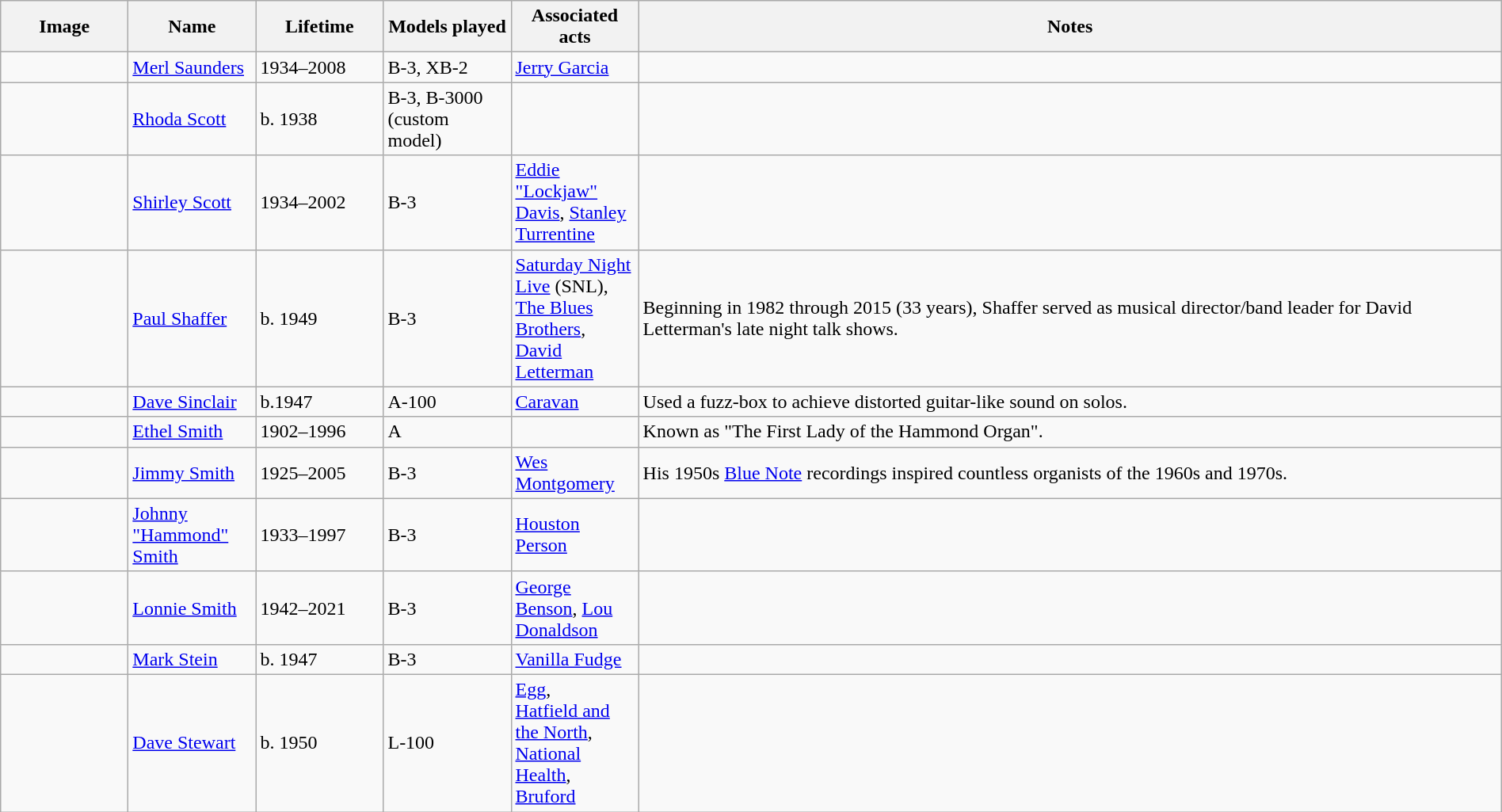<table class="wikitable" style="width:100%">
<tr>
<th style="width:100px;">Image</th>
<th style="width:100px;">Name</th>
<th style="width:100px;">Lifetime</th>
<th style="width:100px;">Models played</th>
<th style="width:100px;">Associated acts</th>
<th style="width:*;">Notes</th>
</tr>
<tr>
<td></td>
<td><a href='#'>Merl Saunders</a></td>
<td>1934–2008</td>
<td>B-3, XB-2</td>
<td><a href='#'>Jerry Garcia</a></td>
<td></td>
</tr>
<tr>
<td></td>
<td><a href='#'>Rhoda Scott</a></td>
<td>b. 1938</td>
<td>B-3, B-3000 (custom model)</td>
<td></td>
<td></td>
</tr>
<tr>
<td></td>
<td><a href='#'>Shirley Scott</a></td>
<td>1934–2002</td>
<td>B-3</td>
<td><a href='#'>Eddie "Lockjaw" Davis</a>, <a href='#'>Stanley Turrentine</a></td>
<td></td>
</tr>
<tr>
<td></td>
<td><a href='#'>Paul Shaffer</a></td>
<td>b. 1949</td>
<td>B-3</td>
<td><a href='#'>Saturday Night Live</a> (SNL), <a href='#'>The Blues Brothers</a>, <br><a href='#'>David Letterman</a></td>
<td>Beginning in 1982 through 2015 (33 years), Shaffer served as musical director/band leader for David Letterman's late night talk shows.</td>
</tr>
<tr>
<td></td>
<td><a href='#'>Dave Sinclair</a></td>
<td>b.1947</td>
<td>A-100</td>
<td><a href='#'>Caravan</a></td>
<td>Used a fuzz-box to achieve distorted guitar-like sound on solos.</td>
</tr>
<tr>
<td></td>
<td><a href='#'>Ethel Smith</a></td>
<td>1902–1996</td>
<td>A</td>
<td></td>
<td>Known as "The First Lady of the Hammond Organ".</td>
</tr>
<tr>
<td></td>
<td><a href='#'>Jimmy Smith</a></td>
<td>1925–2005</td>
<td>B-3</td>
<td><a href='#'>Wes Montgomery</a></td>
<td>His 1950s <a href='#'>Blue Note</a> recordings inspired countless organists of the 1960s and 1970s.</td>
</tr>
<tr>
<td></td>
<td><a href='#'>Johnny "Hammond" Smith</a></td>
<td>1933–1997</td>
<td>B-3</td>
<td><a href='#'>Houston Person</a></td>
<td></td>
</tr>
<tr>
<td></td>
<td><a href='#'>Lonnie Smith</a></td>
<td>1942–2021</td>
<td>B-3</td>
<td><a href='#'>George Benson</a>, <a href='#'>Lou Donaldson</a></td>
<td></td>
</tr>
<tr>
<td></td>
<td><a href='#'>Mark Stein</a></td>
<td>b. 1947</td>
<td>B-3</td>
<td><a href='#'>Vanilla Fudge</a></td>
<td></td>
</tr>
<tr>
<td></td>
<td><a href='#'>Dave Stewart</a></td>
<td>b. 1950</td>
<td>L-100</td>
<td><a href='#'>Egg</a>, <br><a href='#'>Hatfield and the North</a>, <br><a href='#'>National Health</a>, <br><a href='#'>Bruford</a></td>
<td></td>
</tr>
</table>
